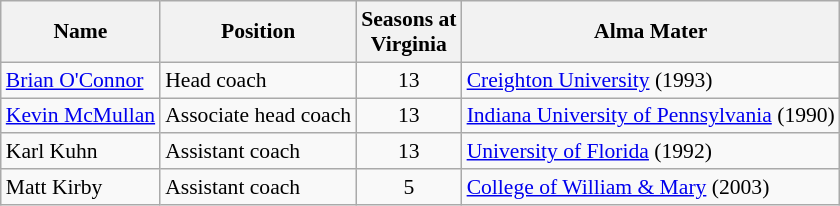<table class="wikitable" border="1" style="font-size:90%;">
<tr>
<th>Name</th>
<th>Position</th>
<th>Seasons at<br>Virginia</th>
<th>Alma Mater</th>
</tr>
<tr>
<td><a href='#'>Brian O'Connor</a></td>
<td>Head coach</td>
<td align=center>13</td>
<td><a href='#'>Creighton University</a> (1993)</td>
</tr>
<tr>
<td><a href='#'>Kevin McMullan</a></td>
<td>Associate head coach</td>
<td align=center>13</td>
<td><a href='#'>Indiana University of Pennsylvania</a> (1990)</td>
</tr>
<tr>
<td>Karl Kuhn</td>
<td>Assistant coach</td>
<td align=center>13</td>
<td><a href='#'>University of Florida</a> (1992)</td>
</tr>
<tr>
<td>Matt Kirby</td>
<td>Assistant coach</td>
<td align=center>5</td>
<td><a href='#'>College of William & Mary</a> (2003)</td>
</tr>
</table>
